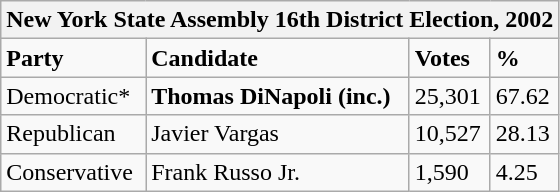<table class="wikitable">
<tr>
<th colspan="4">New York State Assembly 16th District Election, 2002</th>
</tr>
<tr>
<td><strong>Party</strong></td>
<td><strong>Candidate</strong></td>
<td><strong>Votes</strong></td>
<td><strong>%</strong></td>
</tr>
<tr>
<td>Democratic*</td>
<td><strong>Thomas DiNapoli (inc.)</strong></td>
<td>25,301</td>
<td>67.62</td>
</tr>
<tr>
<td>Republican</td>
<td>Javier Vargas</td>
<td>10,527</td>
<td>28.13</td>
</tr>
<tr>
<td>Conservative</td>
<td>Frank Russo Jr.</td>
<td>1,590</td>
<td>4.25</td>
</tr>
</table>
